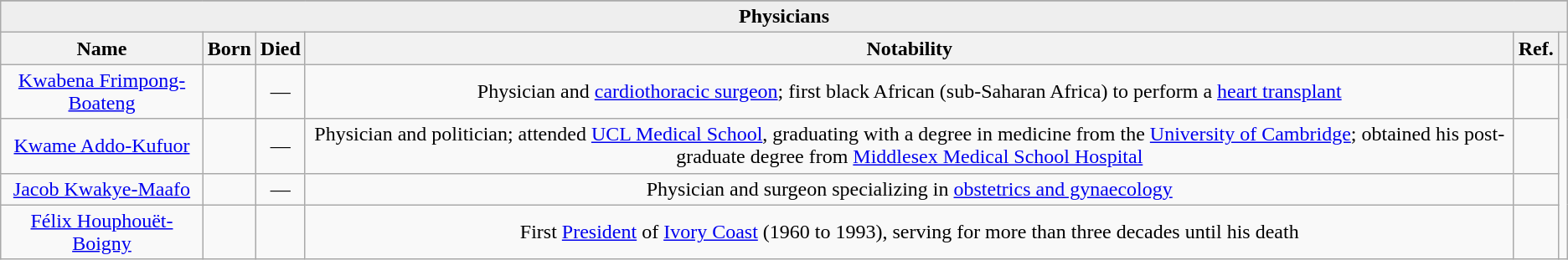<table class="wikitable sortable" style="text-align: centre;">
<tr ">
</tr>
<tr bgcolor=#EEEEEE>
<td align=center colspan=6><strong>Physicians</strong></td>
</tr>
<tr>
<th class="unsortable">Name</th>
<th class="unsortable">Born</th>
<th class="unsortable">Died</th>
<th class="unsortable">Notability</th>
<th class="unsortable">Ref.</th>
<th class="unsortable"></th>
</tr>
<tr>
<td align=center><a href='#'>Kwabena Frimpong-Boateng</a></td>
<td align=center> </td>
<td align=center>—</td>
<td align=center>Physician and <a href='#'>cardiothoracic surgeon</a>; first black African (sub-Saharan Africa) to perform a <a href='#'>heart transplant</a></td>
<td align=center></td>
<td align=center rowspan="4"><br></td>
</tr>
<tr>
<td align=center><a href='#'>Kwame Addo-Kufuor</a></td>
<td align=center></td>
<td align=center>—</td>
<td align=center>Physician and politician;  attended <a href='#'>UCL Medical School</a>, graduating with a degree in medicine from the <a href='#'>University of Cambridge</a>; obtained his post-graduate degree from <a href='#'>Middlesex Medical School Hospital</a></td>
<td align=center></td>
</tr>
<tr>
<td align=center><a href='#'>Jacob Kwakye-Maafo</a></td>
<td align=center> </td>
<td align=center>—</td>
<td align=center>Physician and surgeon specializing in <a href='#'>obstetrics and gynaecology</a></td>
<td align=center></td>
</tr>
<tr>
<td align=center><a href='#'>Félix Houphouët-Boigny</a></td>
<td align=center></td>
<td align=center></td>
<td align=center>First <a href='#'>President</a> of <a href='#'>Ivory Coast</a> (1960 to 1993), serving for more than three decades until his death</td>
<td align=center></td>
</tr>
</table>
